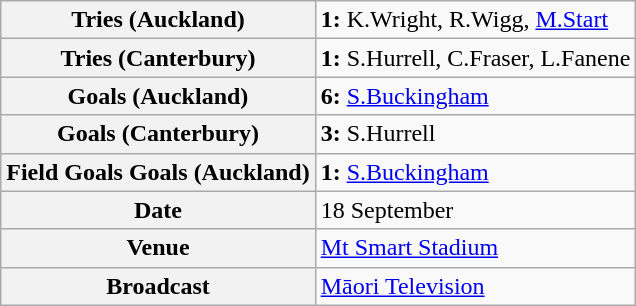<table class="wikitable">
<tr>
<th>Tries (Auckland)</th>
<td><strong>1:</strong> K.Wright, R.Wigg, <a href='#'>M.Start</a></td>
</tr>
<tr>
<th>Tries (Canterbury)</th>
<td><strong>1:</strong> S.Hurrell, C.Fraser, L.Fanene</td>
</tr>
<tr>
<th>Goals (Auckland)</th>
<td><strong>6:</strong> <a href='#'>S.Buckingham</a></td>
</tr>
<tr>
<th>Goals (Canterbury)</th>
<td><strong>3:</strong> S.Hurrell</td>
</tr>
<tr>
<th>Field Goals Goals (Auckland)</th>
<td><strong>1:</strong> <a href='#'>S.Buckingham</a></td>
</tr>
<tr>
<th>Date</th>
<td>18 September</td>
</tr>
<tr>
<th>Venue</th>
<td><a href='#'>Mt Smart Stadium</a></td>
</tr>
<tr>
<th>Broadcast</th>
<td><a href='#'>Māori Television</a></td>
</tr>
</table>
